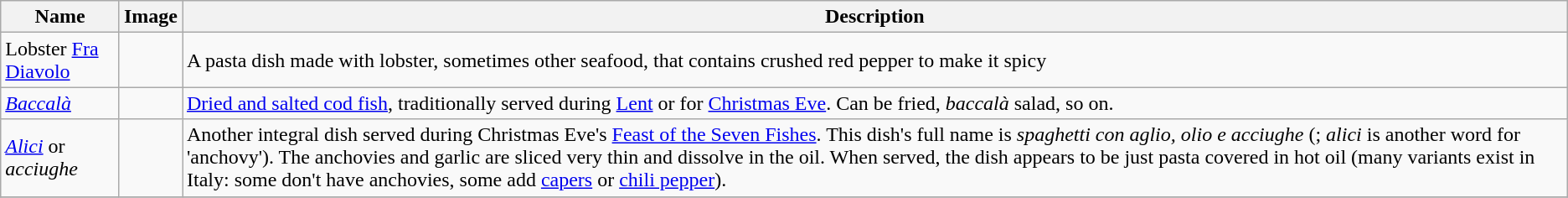<table class="wikitable">
<tr>
<th>Name</th>
<th>Image</th>
<th>Description</th>
</tr>
<tr>
<td>Lobster <a href='#'>Fra Diavolo</a></td>
<td></td>
<td>A pasta dish made with lobster, sometimes other seafood, that contains crushed red pepper to make it spicy</td>
</tr>
<tr>
<td><em><a href='#'>Baccalà</a></em></td>
<td></td>
<td><a href='#'>Dried and salted cod fish</a>, traditionally served during <a href='#'>Lent</a> or for <a href='#'>Christmas Eve</a>. Can be fried, <em>baccalà</em> salad, so on.</td>
</tr>
<tr>
<td><em><a href='#'>Alici</a></em> or <em>acciughe</em></td>
<td></td>
<td>Another integral dish served during Christmas Eve's <a href='#'>Feast of the Seven Fishes</a>. This dish's full name is <em>spaghetti con aglio, olio e acciughe</em> (; <em>alici</em> is another word for 'anchovy'). The anchovies and garlic are sliced very thin and dissolve in the oil. When served, the dish appears to be just pasta covered in hot oil (many variants exist in Italy: some don't have anchovies, some add <a href='#'>capers</a> or <a href='#'>chili pepper</a>).</td>
</tr>
<tr>
</tr>
</table>
